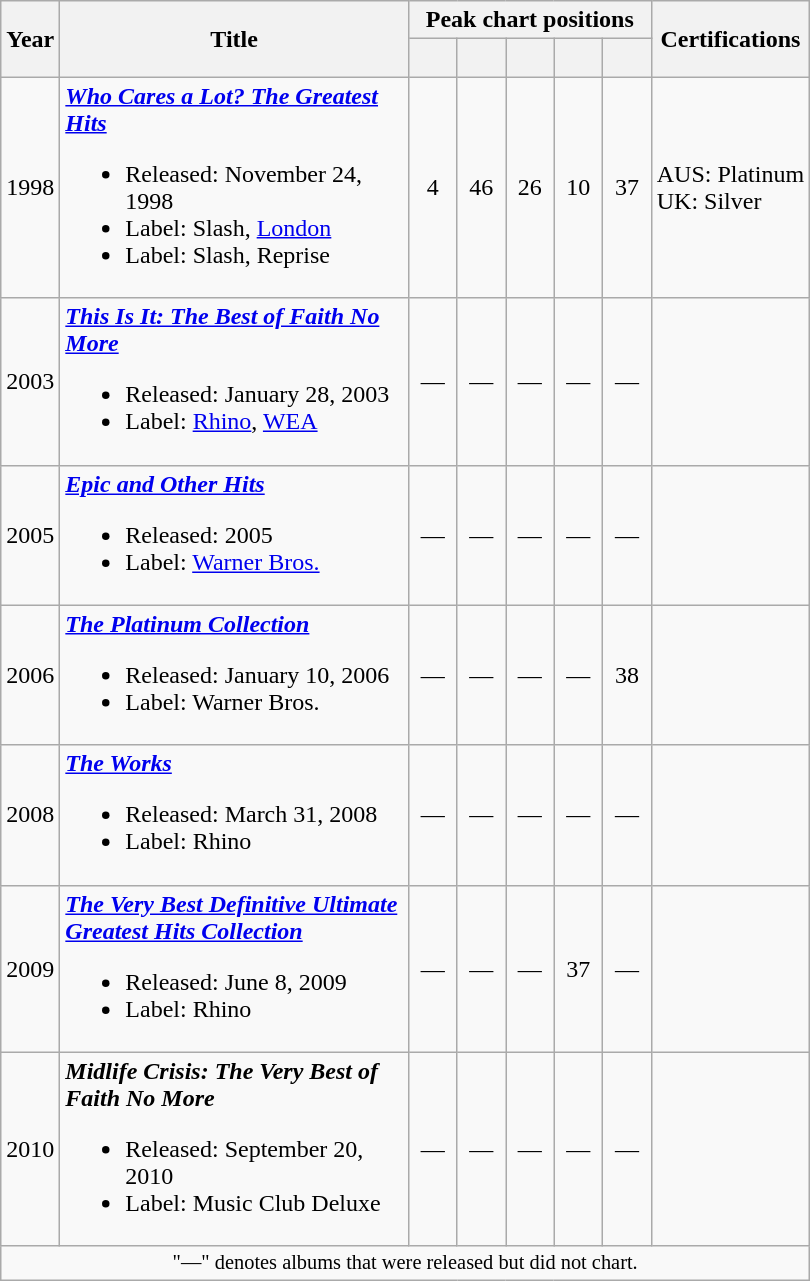<table class=wikitable style=text-align:center;>
<tr>
<th rowspan="2" style="width:25px;">Year</th>
<th rowspan="2" style="width:225px;">Title</th>
<th colspan=5>Peak chart positions</th>
<th rowspan=2>Certifications</th>
</tr>
<tr>
<th><br></th>
<th><br></th>
<th><br></th>
<th><br></th>
<th><br></th>
</tr>
<tr>
<td>1998</td>
<td align=left><strong><em><a href='#'>Who Cares a Lot? The Greatest Hits</a></em></strong><br><ul><li>Released: November 24, 1998</li><li>Label: Slash, <a href='#'>London</a>  </li><li>Label: Slash, Reprise </li></ul></td>
<td width=25px>4</td>
<td width=25px>46</td>
<td width=25px>26</td>
<td width=25px>10</td>
<td width=25px>37</td>
<td align=left>AUS: Platinum<br>UK: Silver</td>
</tr>
<tr>
<td>2003</td>
<td align=left><strong><em><a href='#'>This Is It: The Best of Faith No More</a></em></strong><br><ul><li>Released: January 28, 2003</li><li>Label: <a href='#'>Rhino</a>, <a href='#'>WEA</a> </li></ul></td>
<td>—</td>
<td>—</td>
<td>—</td>
<td>—</td>
<td>—</td>
<td align=left></td>
</tr>
<tr>
<td>2005</td>
<td align=left><strong><em><a href='#'>Epic and Other Hits</a></em></strong><br><ul><li>Released: 2005</li><li>Label: <a href='#'>Warner Bros.</a> </li></ul></td>
<td>—</td>
<td>—</td>
<td>—</td>
<td>—</td>
<td>—</td>
<td align=left></td>
</tr>
<tr>
<td>2006</td>
<td align=left><strong><em><a href='#'>The Platinum Collection</a></em></strong><br><ul><li>Released: January 10, 2006</li><li>Label: Warner Bros. </li></ul></td>
<td>—</td>
<td>—</td>
<td>—</td>
<td>—</td>
<td>38</td>
<td align=left></td>
</tr>
<tr>
<td>2008</td>
<td align=left><strong><em><a href='#'>The Works</a></em></strong><br><ul><li>Released: March 31, 2008</li><li>Label: Rhino </li></ul></td>
<td>—</td>
<td>—</td>
<td>—</td>
<td>—</td>
<td>—</td>
<td align=left></td>
</tr>
<tr>
<td>2009</td>
<td align=left><strong><em><a href='#'>The Very Best Definitive Ultimate Greatest Hits Collection</a></em></strong><br><ul><li>Released: June 8, 2009</li><li>Label: Rhino</li></ul></td>
<td>—</td>
<td>—</td>
<td>—</td>
<td>37</td>
<td>—</td>
<td align=left></td>
</tr>
<tr>
<td>2010</td>
<td align=left><strong><em>Midlife Crisis: The Very Best of Faith No More</em></strong><br><ul><li>Released: September 20, 2010</li><li>Label: Music Club Deluxe</li></ul></td>
<td>—</td>
<td>—</td>
<td>—</td>
<td>—</td>
<td>—</td>
<td align=left></td>
</tr>
<tr>
<td colspan=8 style=font-size:85%;>"—" denotes albums that were released but did not chart.</td>
</tr>
</table>
